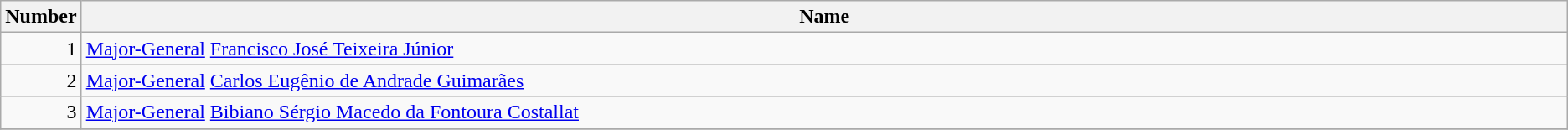<table class="wikitable">
<tr>
<th width="5%">Number</th>
<th>Name</th>
</tr>
<tr>
<td align=right>1</td>
<td rowspan=1><a href='#'>Major-General</a> <a href='#'>Francisco José Teixeira Júnior</a></td>
</tr>
<tr>
<td align=right>2</td>
<td><a href='#'>Major-General</a> <a href='#'>Carlos Eugênio de Andrade Guimarães</a></td>
</tr>
<tr>
<td align=right>3</td>
<td><a href='#'>Major-General</a> <a href='#'>Bibiano Sérgio Macedo da Fontoura Costallat</a></td>
</tr>
<tr>
</tr>
</table>
